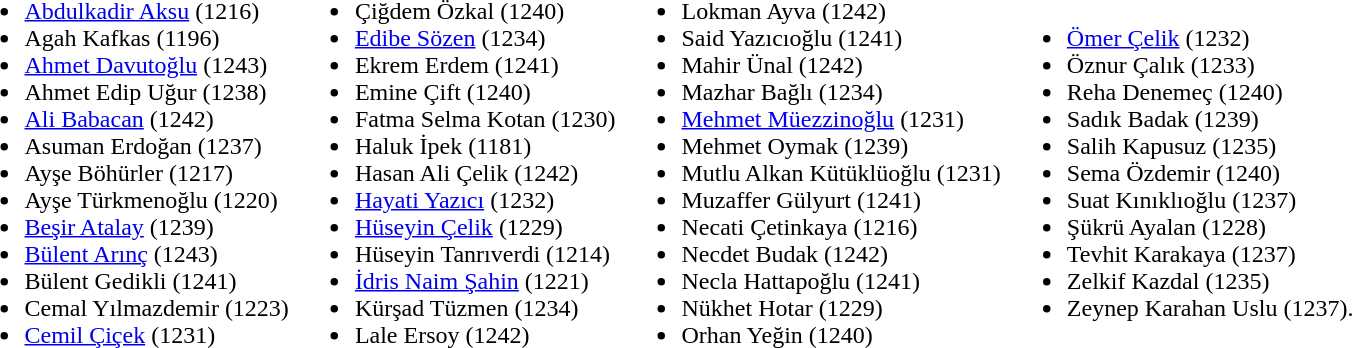<table>
<tr>
<td><br><ul><li><a href='#'>Abdulkadir Aksu</a> (1216)</li><li>Agah Kafkas (1196)</li><li><a href='#'>Ahmet Davutoğlu</a> (1243)</li><li>Ahmet Edip Uğur (1238)</li><li><a href='#'>Ali Babacan</a> (1242)</li><li>Asuman Erdoğan (1237)</li><li>Ayşe Böhürler (1217)</li><li>Ayşe Türkmenoğlu (1220)</li><li><a href='#'>Beşir Atalay</a> (1239)</li><li><a href='#'>Bülent Arınç</a> (1243)</li><li>Bülent Gedikli (1241)</li><li>Cemal Yılmazdemir (1223)</li><li><a href='#'>Cemil Çiçek</a> (1231)</li></ul></td>
<td><br><ul><li>Çiğdem Özkal (1240)</li><li><a href='#'>Edibe Sözen</a> (1234)</li><li>Ekrem Erdem (1241)</li><li>Emine Çift (1240)</li><li>Fatma Selma Kotan (1230)</li><li>Haluk İpek (1181)</li><li>Hasan Ali Çelik (1242)</li><li><a href='#'>Hayati Yazıcı</a> (1232)</li><li><a href='#'>Hüseyin Çelik</a> (1229)</li><li>Hüseyin Tanrıverdi (1214)</li><li><a href='#'>İdris Naim Şahin</a> (1221)</li><li>Kürşad Tüzmen (1234)</li><li>Lale Ersoy (1242)</li></ul></td>
<td><br><ul><li>Lokman Ayva (1242)</li><li>Said Yazıcıoğlu (1241)</li><li>Mahir Ünal (1242)</li><li>Mazhar Bağlı (1234)</li><li><a href='#'>Mehmet Müezzinoğlu</a> (1231)</li><li>Mehmet Oymak (1239)</li><li>Mutlu Alkan Kütüklüoğlu (1231)</li><li>Muzaffer Gülyurt (1241)</li><li>Necati Çetinkaya (1216)</li><li>Necdet Budak (1242)</li><li>Necla Hattapoğlu (1241)</li><li>Nükhet Hotar (1229)</li><li>Orhan Yeğin (1240)</li></ul></td>
<td><br><ul><li><a href='#'>Ömer Çelik</a> (1232)</li><li>Öznur Çalık (1233)</li><li>Reha Denemeç (1240)</li><li>Sadık Badak (1239)</li><li>Salih Kapusuz (1235)</li><li>Sema Özdemir (1240)</li><li>Suat Kınıklıoğlu (1237)</li><li>Şükrü Ayalan (1228)</li><li>Tevhit Karakaya (1237)</li><li>Zelkif Kazdal (1235)</li><li>Zeynep Karahan Uslu (1237).</li></ul></td>
</tr>
</table>
